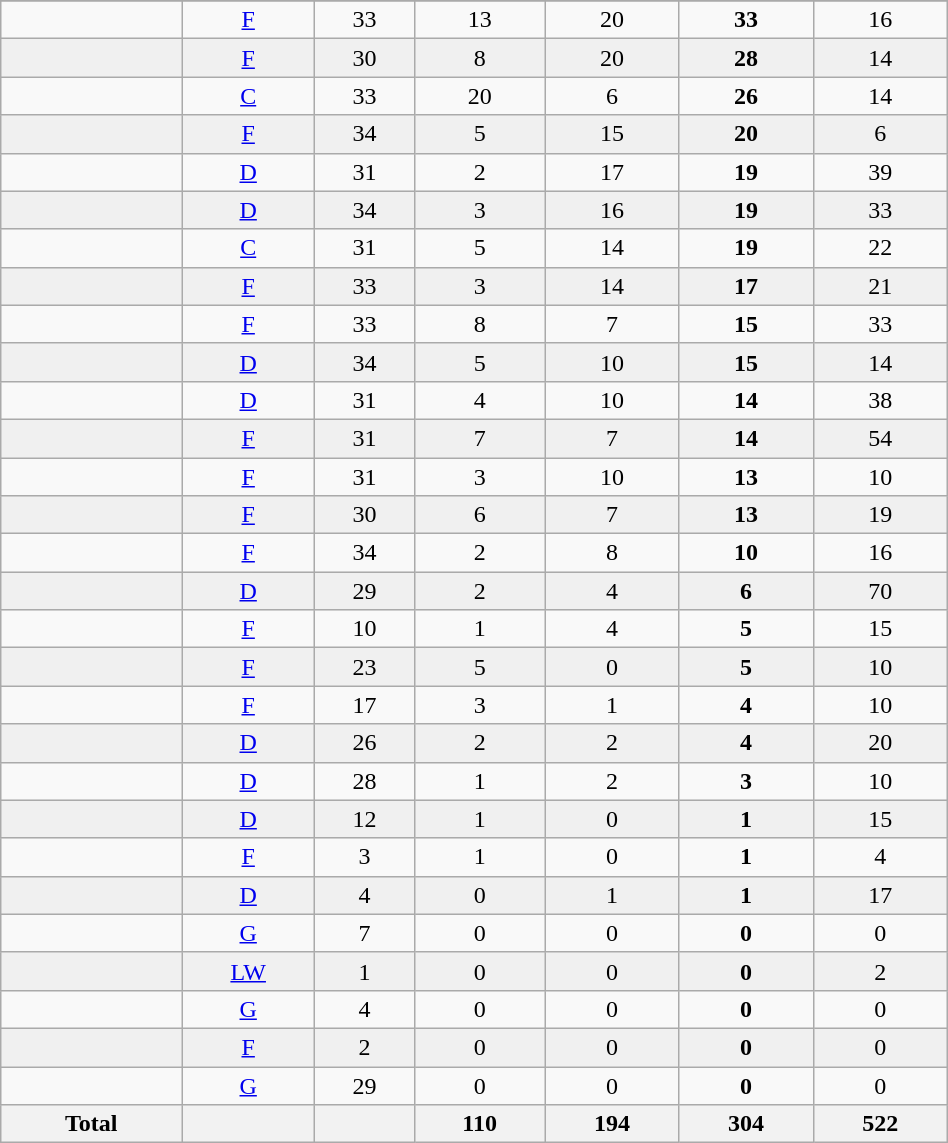<table class="wikitable sortable" width ="50%">
<tr align="center">
</tr>
<tr align="center" bgcolor="">
<td></td>
<td><a href='#'>F</a></td>
<td>33</td>
<td>13</td>
<td>20</td>
<td><strong>33</strong></td>
<td>16</td>
</tr>
<tr align="center" bgcolor="f0f0f0">
<td></td>
<td><a href='#'>F</a></td>
<td>30</td>
<td>8</td>
<td>20</td>
<td><strong>28</strong></td>
<td>14</td>
</tr>
<tr align="center" bgcolor="">
<td></td>
<td><a href='#'>C</a></td>
<td>33</td>
<td>20</td>
<td>6</td>
<td><strong>26</strong></td>
<td>14</td>
</tr>
<tr align="center" bgcolor="f0f0f0">
<td></td>
<td><a href='#'>F</a></td>
<td>34</td>
<td>5</td>
<td>15</td>
<td><strong>20</strong></td>
<td>6</td>
</tr>
<tr align="center" bgcolor="">
<td></td>
<td><a href='#'>D</a></td>
<td>31</td>
<td>2</td>
<td>17</td>
<td><strong>19</strong></td>
<td>39</td>
</tr>
<tr align="center" bgcolor="f0f0f0">
<td></td>
<td><a href='#'>D</a></td>
<td>34</td>
<td>3</td>
<td>16</td>
<td><strong>19</strong></td>
<td>33</td>
</tr>
<tr align="center" bgcolor="">
<td></td>
<td><a href='#'>C</a></td>
<td>31</td>
<td>5</td>
<td>14</td>
<td><strong>19</strong></td>
<td>22</td>
</tr>
<tr align="center" bgcolor="f0f0f0">
<td></td>
<td><a href='#'>F</a></td>
<td>33</td>
<td>3</td>
<td>14</td>
<td><strong>17</strong></td>
<td>21</td>
</tr>
<tr align="center" bgcolor="">
<td></td>
<td><a href='#'>F</a></td>
<td>33</td>
<td>8</td>
<td>7</td>
<td><strong>15</strong></td>
<td>33</td>
</tr>
<tr align="center" bgcolor="f0f0f0">
<td></td>
<td><a href='#'>D</a></td>
<td>34</td>
<td>5</td>
<td>10</td>
<td><strong>15</strong></td>
<td>14</td>
</tr>
<tr align="center" bgcolor="">
<td></td>
<td><a href='#'>D</a></td>
<td>31</td>
<td>4</td>
<td>10</td>
<td><strong>14</strong></td>
<td>38</td>
</tr>
<tr align="center" bgcolor="f0f0f0">
<td></td>
<td><a href='#'>F</a></td>
<td>31</td>
<td>7</td>
<td>7</td>
<td><strong>14</strong></td>
<td>54</td>
</tr>
<tr align="center" bgcolor="">
<td></td>
<td><a href='#'>F</a></td>
<td>31</td>
<td>3</td>
<td>10</td>
<td><strong>13</strong></td>
<td>10</td>
</tr>
<tr align="center" bgcolor="f0f0f0">
<td></td>
<td><a href='#'>F</a></td>
<td>30</td>
<td>6</td>
<td>7</td>
<td><strong>13</strong></td>
<td>19</td>
</tr>
<tr align="center" bgcolor="">
<td></td>
<td><a href='#'>F</a></td>
<td>34</td>
<td>2</td>
<td>8</td>
<td><strong>10</strong></td>
<td>16</td>
</tr>
<tr align="center" bgcolor="f0f0f0">
<td></td>
<td><a href='#'>D</a></td>
<td>29</td>
<td>2</td>
<td>4</td>
<td><strong>6</strong></td>
<td>70</td>
</tr>
<tr align="center" bgcolor="">
<td></td>
<td><a href='#'>F</a></td>
<td>10</td>
<td>1</td>
<td>4</td>
<td><strong>5</strong></td>
<td>15</td>
</tr>
<tr align="center" bgcolor="f0f0f0">
<td></td>
<td><a href='#'>F</a></td>
<td>23</td>
<td>5</td>
<td>0</td>
<td><strong>5</strong></td>
<td>10</td>
</tr>
<tr align="center" bgcolor="">
<td></td>
<td><a href='#'>F</a></td>
<td>17</td>
<td>3</td>
<td>1</td>
<td><strong>4</strong></td>
<td>10</td>
</tr>
<tr align="center" bgcolor="f0f0f0">
<td></td>
<td><a href='#'>D</a></td>
<td>26</td>
<td>2</td>
<td>2</td>
<td><strong>4</strong></td>
<td>20</td>
</tr>
<tr align="center" bgcolor="">
<td></td>
<td><a href='#'>D</a></td>
<td>28</td>
<td>1</td>
<td>2</td>
<td><strong>3</strong></td>
<td>10</td>
</tr>
<tr align="center" bgcolor="f0f0f0">
<td></td>
<td><a href='#'>D</a></td>
<td>12</td>
<td>1</td>
<td>0</td>
<td><strong>1</strong></td>
<td>15</td>
</tr>
<tr align="center" bgcolor="">
<td></td>
<td><a href='#'>F</a></td>
<td>3</td>
<td>1</td>
<td>0</td>
<td><strong>1</strong></td>
<td>4</td>
</tr>
<tr align="center" bgcolor="f0f0f0">
<td></td>
<td><a href='#'>D</a></td>
<td>4</td>
<td>0</td>
<td>1</td>
<td><strong>1</strong></td>
<td>17</td>
</tr>
<tr align="center" bgcolor="">
<td></td>
<td><a href='#'>G</a></td>
<td>7</td>
<td>0</td>
<td>0</td>
<td><strong>0</strong></td>
<td>0</td>
</tr>
<tr align="center" bgcolor="f0f0f0">
<td></td>
<td><a href='#'>LW</a></td>
<td>1</td>
<td>0</td>
<td>0</td>
<td><strong>0</strong></td>
<td>2</td>
</tr>
<tr align="center" bgcolor="">
<td></td>
<td><a href='#'>G</a></td>
<td>4</td>
<td>0</td>
<td>0</td>
<td><strong>0</strong></td>
<td>0</td>
</tr>
<tr align="center" bgcolor="f0f0f0">
<td></td>
<td><a href='#'>F</a></td>
<td>2</td>
<td>0</td>
<td>0</td>
<td><strong>0</strong></td>
<td>0</td>
</tr>
<tr align="center" bgcolor="">
<td></td>
<td><a href='#'>G</a></td>
<td>29</td>
<td>0</td>
<td>0</td>
<td><strong>0</strong></td>
<td>0</td>
</tr>
<tr>
<th>Total</th>
<th></th>
<th></th>
<th>110</th>
<th>194</th>
<th>304</th>
<th>522</th>
</tr>
</table>
